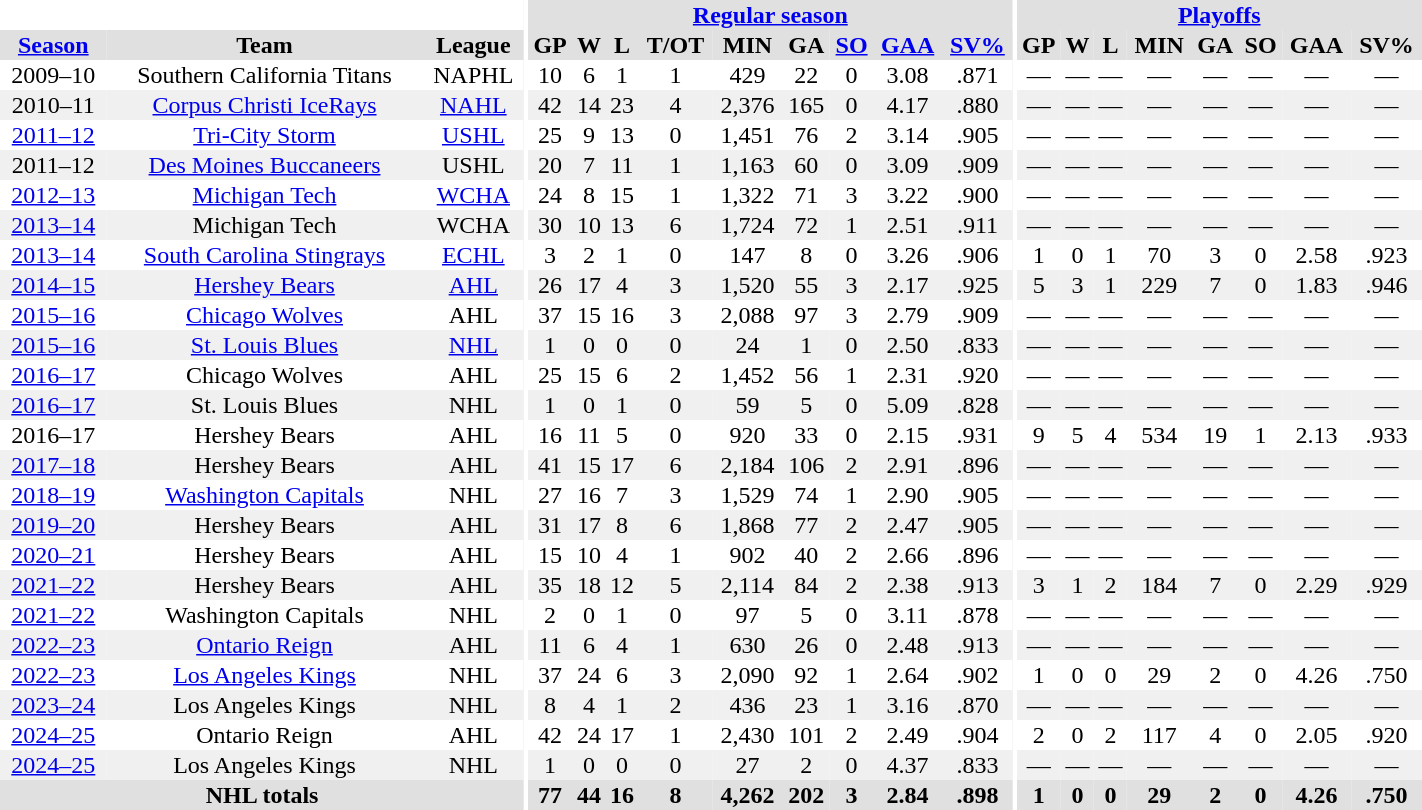<table border="0" cellpadding="1" cellspacing="0" style="text-align:center; width:75%;">
<tr bgcolor="#e0e0e0">
<th colspan="3" bgcolor="#ffffff"></th>
<th rowspan="99" bgcolor="#ffffff"></th>
<th colspan="9" bgcolor="#e0e0e0"><a href='#'>Regular season</a></th>
<th rowspan="99" bgcolor="#ffffff"></th>
<th colspan="8" bgcolor="#e0e0e0"><a href='#'>Playoffs</a></th>
</tr>
<tr bgcolor="#e0e0e0">
<th><a href='#'>Season</a></th>
<th>Team</th>
<th>League</th>
<th>GP</th>
<th>W</th>
<th>L</th>
<th>T/OT</th>
<th>MIN</th>
<th>GA</th>
<th><a href='#'>SO</a></th>
<th><a href='#'>GAA</a></th>
<th><a href='#'>SV%</a></th>
<th>GP</th>
<th>W</th>
<th>L</th>
<th>MIN</th>
<th>GA</th>
<th>SO</th>
<th>GAA</th>
<th>SV%</th>
</tr>
<tr>
<td>2009–10</td>
<td>Southern California Titans</td>
<td>NAPHL</td>
<td>10</td>
<td>6</td>
<td>1</td>
<td>1</td>
<td>429</td>
<td>22</td>
<td>0</td>
<td>3.08</td>
<td>.871</td>
<td>—</td>
<td>—</td>
<td>—</td>
<td>—</td>
<td>—</td>
<td>—</td>
<td>—</td>
<td>—</td>
</tr>
<tr bgcolor="#f0f0f0">
<td>2010–11</td>
<td><a href='#'>Corpus Christi IceRays</a></td>
<td><a href='#'>NAHL</a></td>
<td>42</td>
<td>14</td>
<td>23</td>
<td>4</td>
<td>2,376</td>
<td>165</td>
<td>0</td>
<td>4.17</td>
<td>.880</td>
<td>—</td>
<td>—</td>
<td>—</td>
<td>—</td>
<td>—</td>
<td>—</td>
<td>—</td>
<td>—</td>
</tr>
<tr>
<td><a href='#'>2011–12</a></td>
<td><a href='#'>Tri-City Storm</a></td>
<td><a href='#'>USHL</a></td>
<td>25</td>
<td>9</td>
<td>13</td>
<td>0</td>
<td>1,451</td>
<td>76</td>
<td>2</td>
<td>3.14</td>
<td>.905</td>
<td>—</td>
<td>—</td>
<td>—</td>
<td>—</td>
<td>—</td>
<td>—</td>
<td>—</td>
<td>—</td>
</tr>
<tr bgcolor="#f0f0f0">
<td>2011–12</td>
<td><a href='#'>Des Moines Buccaneers</a></td>
<td>USHL</td>
<td>20</td>
<td>7</td>
<td>11</td>
<td>1</td>
<td>1,163</td>
<td>60</td>
<td>0</td>
<td>3.09</td>
<td>.909</td>
<td>—</td>
<td>—</td>
<td>—</td>
<td>—</td>
<td>—</td>
<td>—</td>
<td>—</td>
<td>—</td>
</tr>
<tr>
<td><a href='#'>2012–13</a></td>
<td><a href='#'>Michigan Tech</a></td>
<td><a href='#'>WCHA</a></td>
<td>24</td>
<td>8</td>
<td>15</td>
<td>1</td>
<td>1,322</td>
<td>71</td>
<td>3</td>
<td>3.22</td>
<td>.900</td>
<td>—</td>
<td>—</td>
<td>—</td>
<td>—</td>
<td>—</td>
<td>—</td>
<td>—</td>
<td>—</td>
</tr>
<tr bgcolor="#f0f0f0">
<td><a href='#'>2013–14</a></td>
<td>Michigan Tech</td>
<td>WCHA</td>
<td>30</td>
<td>10</td>
<td>13</td>
<td>6</td>
<td>1,724</td>
<td>72</td>
<td>1</td>
<td>2.51</td>
<td>.911</td>
<td>—</td>
<td>—</td>
<td>—</td>
<td>—</td>
<td>—</td>
<td>—</td>
<td>—</td>
<td>—</td>
</tr>
<tr>
<td><a href='#'>2013–14</a></td>
<td><a href='#'>South Carolina Stingrays</a></td>
<td><a href='#'>ECHL</a></td>
<td>3</td>
<td>2</td>
<td>1</td>
<td>0</td>
<td>147</td>
<td>8</td>
<td>0</td>
<td>3.26</td>
<td>.906</td>
<td>1</td>
<td>0</td>
<td>1</td>
<td>70</td>
<td>3</td>
<td>0</td>
<td>2.58</td>
<td>.923</td>
</tr>
<tr bgcolor="#f0f0f0">
<td><a href='#'>2014–15</a></td>
<td><a href='#'>Hershey Bears</a></td>
<td><a href='#'>AHL</a></td>
<td>26</td>
<td>17</td>
<td>4</td>
<td>3</td>
<td>1,520</td>
<td>55</td>
<td>3</td>
<td>2.17</td>
<td>.925</td>
<td>5</td>
<td>3</td>
<td>1</td>
<td>229</td>
<td>7</td>
<td>0</td>
<td>1.83</td>
<td>.946</td>
</tr>
<tr>
<td><a href='#'>2015–16</a></td>
<td><a href='#'>Chicago Wolves</a></td>
<td>AHL</td>
<td>37</td>
<td>15</td>
<td>16</td>
<td>3</td>
<td>2,088</td>
<td>97</td>
<td>3</td>
<td>2.79</td>
<td>.909</td>
<td>—</td>
<td>—</td>
<td>—</td>
<td>—</td>
<td>—</td>
<td>—</td>
<td>—</td>
<td>—</td>
</tr>
<tr bgcolor="#f0f0f0">
<td><a href='#'>2015–16</a></td>
<td><a href='#'>St. Louis Blues</a></td>
<td><a href='#'>NHL</a></td>
<td>1</td>
<td>0</td>
<td>0</td>
<td>0</td>
<td>24</td>
<td>1</td>
<td>0</td>
<td>2.50</td>
<td>.833</td>
<td>—</td>
<td>—</td>
<td>—</td>
<td>—</td>
<td>—</td>
<td>—</td>
<td>—</td>
<td>—</td>
</tr>
<tr>
<td><a href='#'>2016–17</a></td>
<td>Chicago Wolves</td>
<td>AHL</td>
<td>25</td>
<td>15</td>
<td>6</td>
<td>2</td>
<td>1,452</td>
<td>56</td>
<td>1</td>
<td>2.31</td>
<td>.920</td>
<td>—</td>
<td>—</td>
<td>—</td>
<td>—</td>
<td>—</td>
<td>—</td>
<td>—</td>
<td>—</td>
</tr>
<tr bgcolor="#f0f0f0">
<td><a href='#'>2016–17</a></td>
<td>St. Louis Blues</td>
<td>NHL</td>
<td>1</td>
<td>0</td>
<td>1</td>
<td>0</td>
<td>59</td>
<td>5</td>
<td>0</td>
<td>5.09</td>
<td>.828</td>
<td>—</td>
<td>—</td>
<td>—</td>
<td>—</td>
<td>—</td>
<td>—</td>
<td>—</td>
<td>—</td>
</tr>
<tr>
<td>2016–17</td>
<td>Hershey Bears</td>
<td>AHL</td>
<td>16</td>
<td>11</td>
<td>5</td>
<td>0</td>
<td>920</td>
<td>33</td>
<td>0</td>
<td>2.15</td>
<td>.931</td>
<td>9</td>
<td>5</td>
<td>4</td>
<td>534</td>
<td>19</td>
<td>1</td>
<td>2.13</td>
<td>.933</td>
</tr>
<tr bgcolor="#f0f0f0">
<td><a href='#'>2017–18</a></td>
<td>Hershey Bears</td>
<td>AHL</td>
<td>41</td>
<td>15</td>
<td>17</td>
<td>6</td>
<td>2,184</td>
<td>106</td>
<td>2</td>
<td>2.91</td>
<td>.896</td>
<td>—</td>
<td>—</td>
<td>—</td>
<td>—</td>
<td>—</td>
<td>—</td>
<td>—</td>
<td>—</td>
</tr>
<tr>
<td><a href='#'>2018–19</a></td>
<td><a href='#'>Washington Capitals</a></td>
<td>NHL</td>
<td>27</td>
<td>16</td>
<td>7</td>
<td>3</td>
<td>1,529</td>
<td>74</td>
<td>1</td>
<td>2.90</td>
<td>.905</td>
<td>—</td>
<td>—</td>
<td>—</td>
<td>—</td>
<td>—</td>
<td>—</td>
<td>—</td>
<td>—</td>
</tr>
<tr bgcolor="#f0f0f0">
<td><a href='#'>2019–20</a></td>
<td>Hershey Bears</td>
<td>AHL</td>
<td>31</td>
<td>17</td>
<td>8</td>
<td>6</td>
<td>1,868</td>
<td>77</td>
<td>2</td>
<td>2.47</td>
<td>.905</td>
<td>—</td>
<td>—</td>
<td>—</td>
<td>—</td>
<td>—</td>
<td>—</td>
<td>—</td>
<td>—</td>
</tr>
<tr>
<td><a href='#'>2020–21</a></td>
<td>Hershey Bears</td>
<td>AHL</td>
<td>15</td>
<td>10</td>
<td>4</td>
<td>1</td>
<td>902</td>
<td>40</td>
<td>2</td>
<td>2.66</td>
<td>.896</td>
<td>—</td>
<td>—</td>
<td>—</td>
<td>—</td>
<td>—</td>
<td>—</td>
<td>—</td>
<td>—</td>
</tr>
<tr bgcolor="#f0f0f0">
<td><a href='#'>2021–22</a></td>
<td>Hershey Bears</td>
<td>AHL</td>
<td>35</td>
<td>18</td>
<td>12</td>
<td>5</td>
<td>2,114</td>
<td>84</td>
<td>2</td>
<td>2.38</td>
<td>.913</td>
<td>3</td>
<td>1</td>
<td>2</td>
<td>184</td>
<td>7</td>
<td>0</td>
<td>2.29</td>
<td>.929</td>
</tr>
<tr>
<td><a href='#'>2021–22</a></td>
<td>Washington Capitals</td>
<td>NHL</td>
<td>2</td>
<td>0</td>
<td>1</td>
<td>0</td>
<td>97</td>
<td>5</td>
<td>0</td>
<td>3.11</td>
<td>.878</td>
<td>—</td>
<td>—</td>
<td>—</td>
<td>—</td>
<td>—</td>
<td>—</td>
<td>—</td>
<td>—</td>
</tr>
<tr bgcolor="#f0f0f0">
<td><a href='#'>2022–23</a></td>
<td><a href='#'>Ontario Reign</a></td>
<td>AHL</td>
<td>11</td>
<td>6</td>
<td>4</td>
<td>1</td>
<td>630</td>
<td>26</td>
<td>0</td>
<td>2.48</td>
<td>.913</td>
<td>—</td>
<td>—</td>
<td>—</td>
<td>—</td>
<td>—</td>
<td>—</td>
<td>—</td>
<td>—</td>
</tr>
<tr>
<td><a href='#'>2022–23</a></td>
<td><a href='#'>Los Angeles Kings</a></td>
<td>NHL</td>
<td>37</td>
<td>24</td>
<td>6</td>
<td>3</td>
<td>2,090</td>
<td>92</td>
<td>1</td>
<td>2.64</td>
<td>.902</td>
<td>1</td>
<td>0</td>
<td>0</td>
<td>29</td>
<td>2</td>
<td>0</td>
<td>4.26</td>
<td>.750</td>
</tr>
<tr bgcolor="#f0f0f0">
<td><a href='#'>2023–24</a></td>
<td>Los Angeles Kings</td>
<td>NHL</td>
<td>8</td>
<td>4</td>
<td>1</td>
<td>2</td>
<td>436</td>
<td>23</td>
<td>1</td>
<td>3.16</td>
<td>.870</td>
<td>—</td>
<td>—</td>
<td>—</td>
<td>—</td>
<td>—</td>
<td>—</td>
<td>—</td>
<td>—</td>
</tr>
<tr>
<td><a href='#'>2024–25</a></td>
<td>Ontario Reign</td>
<td>AHL</td>
<td>42</td>
<td>24</td>
<td>17</td>
<td>1</td>
<td>2,430</td>
<td>101</td>
<td>2</td>
<td>2.49</td>
<td>.904</td>
<td>2</td>
<td>0</td>
<td>2</td>
<td>117</td>
<td>4</td>
<td>0</td>
<td>2.05</td>
<td>.920</td>
</tr>
<tr bgcolor="#f0f0f0">
<td><a href='#'>2024–25</a></td>
<td>Los Angeles Kings</td>
<td>NHL</td>
<td>1</td>
<td>0</td>
<td>0</td>
<td>0</td>
<td>27</td>
<td>2</td>
<td>0</td>
<td>4.37</td>
<td>.833</td>
<td>—</td>
<td>—</td>
<td>—</td>
<td>—</td>
<td>—</td>
<td>—</td>
<td>—</td>
<td>—</td>
</tr>
<tr bgcolor="#e0e0e0">
<th colspan="3">NHL totals</th>
<th>77</th>
<th>44</th>
<th>16</th>
<th>8</th>
<th>4,262</th>
<th>202</th>
<th>3</th>
<th>2.84</th>
<th>.898</th>
<th>1</th>
<th>0</th>
<th>0</th>
<th>29</th>
<th>2</th>
<th>0</th>
<th>4.26</th>
<th>.750</th>
</tr>
</table>
